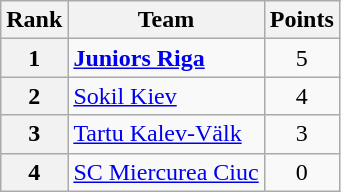<table class="wikitable" style="text-align: center;">
<tr>
<th>Rank</th>
<th>Team</th>
<th>Points</th>
</tr>
<tr>
<th>1</th>
<td style="text-align: left;"> <strong><a href='#'>Juniors Riga</a></strong></td>
<td>5</td>
</tr>
<tr>
<th>2</th>
<td style="text-align: left;"> <a href='#'>Sokil Kiev</a></td>
<td>4</td>
</tr>
<tr>
<th>3</th>
<td style="text-align: left;"> <a href='#'>Tartu Kalev-Välk</a></td>
<td>3</td>
</tr>
<tr>
<th>4</th>
<td style="text-align: left;"> <a href='#'>SC Miercurea Ciuc</a></td>
<td>0</td>
</tr>
</table>
